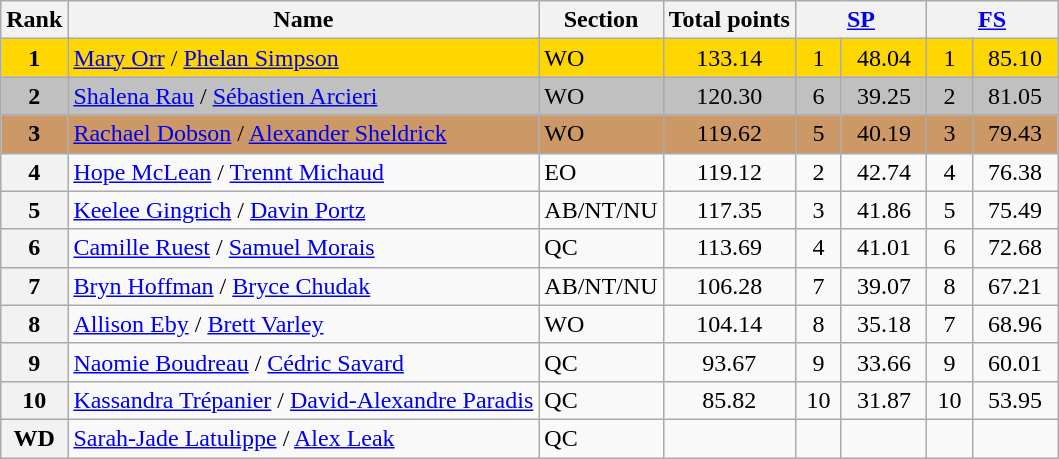<table class="wikitable sortable">
<tr>
<th>Rank</th>
<th>Name</th>
<th>Section</th>
<th>Total points</th>
<th colspan="2" width="80px"><a href='#'>SP</a></th>
<th colspan="2" width="80px"><a href='#'>FS</a></th>
</tr>
<tr bgcolor="gold">
<td align="center"><strong>1</strong></td>
<td><a href='#'>Mary Orr</a> / <a href='#'>Phelan Simpson</a></td>
<td>WO</td>
<td align="center">133.14</td>
<td align="center">1</td>
<td align="center">48.04</td>
<td align="center">1</td>
<td align="center">85.10</td>
</tr>
<tr bgcolor="silver">
<td align="center"><strong>2</strong></td>
<td><a href='#'>Shalena Rau</a> / <a href='#'>Sébastien Arcieri</a></td>
<td>WO</td>
<td align="center">120.30</td>
<td align="center">6</td>
<td align="center">39.25</td>
<td align="center">2</td>
<td align="center">81.05</td>
</tr>
<tr bgcolor="cc9966">
<td align="center"><strong>3</strong></td>
<td><a href='#'>Rachael Dobson</a> / <a href='#'>Alexander Sheldrick</a></td>
<td>WO</td>
<td align="center">119.62</td>
<td align="center">5</td>
<td align="center">40.19</td>
<td align="center">3</td>
<td align="center">79.43</td>
</tr>
<tr>
<th>4</th>
<td><a href='#'>Hope McLean</a> / <a href='#'>Trennt Michaud</a></td>
<td>EO</td>
<td align="center">119.12</td>
<td align="center">2</td>
<td align="center">42.74</td>
<td align="center">4</td>
<td align="center">76.38</td>
</tr>
<tr>
<th>5</th>
<td><a href='#'>Keelee Gingrich</a> / <a href='#'>Davin Portz</a></td>
<td>AB/NT/NU</td>
<td align="center">117.35</td>
<td align="center">3</td>
<td align="center">41.86</td>
<td align="center">5</td>
<td align="center">75.49</td>
</tr>
<tr>
<th>6</th>
<td><a href='#'>Camille Ruest</a> / <a href='#'>Samuel Morais</a></td>
<td>QC</td>
<td align="center">113.69</td>
<td align="center">4</td>
<td align="center">41.01</td>
<td align="center">6</td>
<td align="center">72.68</td>
</tr>
<tr>
<th>7</th>
<td><a href='#'>Bryn Hoffman</a> / <a href='#'>Bryce Chudak</a></td>
<td>AB/NT/NU</td>
<td align="center">106.28</td>
<td align="center">7</td>
<td align="center">39.07</td>
<td align="center">8</td>
<td align="center">67.21</td>
</tr>
<tr>
<th>8</th>
<td><a href='#'>Allison Eby</a> / <a href='#'>Brett Varley</a></td>
<td>WO</td>
<td align="center">104.14</td>
<td align="center">8</td>
<td align="center">35.18</td>
<td align="center">7</td>
<td align="center">68.96</td>
</tr>
<tr>
<th>9</th>
<td><a href='#'>Naomie Boudreau</a> / <a href='#'>Cédric Savard</a></td>
<td>QC</td>
<td align="center">93.67</td>
<td align="center">9</td>
<td align="center">33.66</td>
<td align="center">9</td>
<td align="center">60.01</td>
</tr>
<tr>
<th>10</th>
<td><a href='#'>Kassandra Trépanier</a> / <a href='#'>David-Alexandre Paradis</a></td>
<td>QC</td>
<td align="center">85.82</td>
<td align="center">10</td>
<td align="center">31.87</td>
<td align="center">10</td>
<td align="center">53.95</td>
</tr>
<tr>
<th>WD</th>
<td><a href='#'>Sarah-Jade Latulippe</a> / <a href='#'>Alex Leak</a></td>
<td>QC</td>
<td></td>
<td></td>
<td></td>
<td></td>
<td></td>
</tr>
</table>
